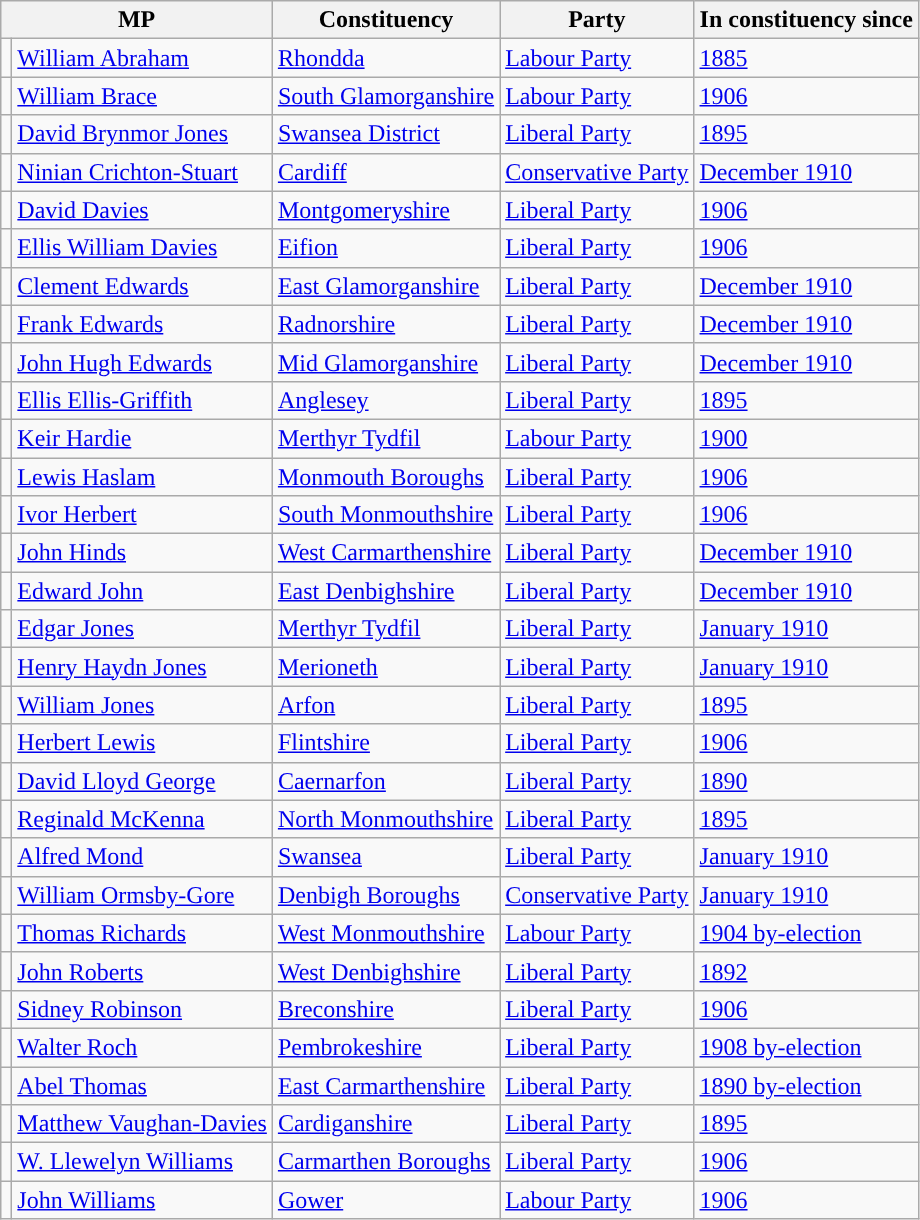<table class="wikitable sortable">
<tr>
<th colspan="2">MP</th>
<th>Constituency</th>
<th>Party</th>
<th>In constituency since</th>
</tr>
<tr>
<td style="color:inherit;background-color: "></td>
<td><a href='#'>William Abraham</a></td>
<td><a href='#'>Rhondda</a></td>
<td><a href='#'>Labour Party</a></td>
<td><a href='#'>1885</a></td>
</tr>
<tr>
<td style="color:inherit;background-color: "></td>
<td><a href='#'>William Brace</a></td>
<td><a href='#'>South Glamorganshire</a></td>
<td><a href='#'>Labour Party</a></td>
<td><a href='#'>1906</a></td>
</tr>
<tr>
<td style="color:inherit;background-color: "></td>
<td><a href='#'>David Brynmor Jones</a></td>
<td><a href='#'>Swansea District</a></td>
<td><a href='#'>Liberal Party</a></td>
<td><a href='#'>1895</a></td>
</tr>
<tr>
<td style="color:inherit;background-color: "></td>
<td><a href='#'>Ninian Crichton-Stuart</a></td>
<td><a href='#'>Cardiff</a></td>
<td><a href='#'>Conservative Party</a></td>
<td><a href='#'>December 1910</a></td>
</tr>
<tr>
<td style="color:inherit;background-color: "></td>
<td><a href='#'>David Davies</a></td>
<td><a href='#'>Montgomeryshire</a></td>
<td><a href='#'>Liberal Party</a></td>
<td><a href='#'>1906</a></td>
</tr>
<tr>
<td style="color:inherit;background-color: "></td>
<td><a href='#'>Ellis William Davies</a></td>
<td><a href='#'>Eifion</a></td>
<td><a href='#'>Liberal Party</a></td>
<td><a href='#'>1906</a></td>
</tr>
<tr>
<td style="color:inherit;background-color: "></td>
<td><a href='#'>Clement Edwards</a></td>
<td><a href='#'>East Glamorganshire</a></td>
<td><a href='#'>Liberal Party</a></td>
<td><a href='#'>December 1910</a></td>
</tr>
<tr>
<td style="color:inherit;background-color: "></td>
<td><a href='#'>Frank Edwards</a></td>
<td><a href='#'>Radnorshire</a></td>
<td><a href='#'>Liberal Party</a></td>
<td><a href='#'>December 1910</a></td>
</tr>
<tr>
<td style="color:inherit;background-color: "></td>
<td><a href='#'>John Hugh Edwards</a></td>
<td><a href='#'>Mid Glamorganshire</a></td>
<td><a href='#'>Liberal Party</a></td>
<td><a href='#'>December 1910</a></td>
</tr>
<tr>
<td style="color:inherit;background-color: "></td>
<td><a href='#'>Ellis Ellis-Griffith</a></td>
<td><a href='#'>Anglesey</a></td>
<td><a href='#'>Liberal Party</a></td>
<td><a href='#'>1895</a></td>
</tr>
<tr>
<td style="color:inherit;background-color: "></td>
<td><a href='#'>Keir Hardie</a></td>
<td><a href='#'>Merthyr Tydfil</a></td>
<td><a href='#'>Labour Party</a></td>
<td><a href='#'>1900</a></td>
</tr>
<tr>
<td style="color:inherit;background-color: "></td>
<td><a href='#'>Lewis Haslam</a></td>
<td><a href='#'>Monmouth Boroughs</a></td>
<td><a href='#'>Liberal Party</a></td>
<td><a href='#'>1906</a></td>
</tr>
<tr>
<td style="color:inherit;background-color: "></td>
<td><a href='#'>Ivor Herbert</a></td>
<td><a href='#'>South Monmouthshire</a></td>
<td><a href='#'>Liberal Party</a></td>
<td><a href='#'>1906</a></td>
</tr>
<tr>
<td style="color:inherit;background-color: "></td>
<td><a href='#'>John Hinds</a></td>
<td><a href='#'>West Carmarthenshire</a></td>
<td><a href='#'>Liberal Party</a></td>
<td><a href='#'>December 1910</a></td>
</tr>
<tr>
<td style="color:inherit;background-color: "></td>
<td><a href='#'>Edward John</a></td>
<td><a href='#'>East Denbighshire</a></td>
<td><a href='#'>Liberal Party</a></td>
<td><a href='#'>December 1910</a></td>
</tr>
<tr>
<td style="color:inherit;background-color: "></td>
<td><a href='#'>Edgar Jones</a></td>
<td><a href='#'>Merthyr Tydfil</a></td>
<td><a href='#'>Liberal Party</a></td>
<td><a href='#'>January 1910</a></td>
</tr>
<tr>
<td style="color:inherit;background-color: "></td>
<td><a href='#'>Henry Haydn Jones</a></td>
<td><a href='#'>Merioneth</a></td>
<td><a href='#'>Liberal Party</a></td>
<td><a href='#'>January 1910</a></td>
</tr>
<tr>
<td style="color:inherit;background-color: "></td>
<td><a href='#'>William Jones</a></td>
<td><a href='#'>Arfon</a></td>
<td><a href='#'>Liberal Party</a></td>
<td><a href='#'>1895</a></td>
</tr>
<tr>
<td style="color:inherit;background-color: "></td>
<td><a href='#'>Herbert Lewis</a></td>
<td><a href='#'>Flintshire</a></td>
<td><a href='#'>Liberal Party</a></td>
<td><a href='#'>1906</a></td>
</tr>
<tr>
<td style="color:inherit;background-color: "></td>
<td><a href='#'>David Lloyd George</a></td>
<td><a href='#'>Caernarfon</a></td>
<td><a href='#'>Liberal Party</a></td>
<td><a href='#'>1890</a></td>
</tr>
<tr>
<td style="color:inherit;background-color: "></td>
<td><a href='#'>Reginald McKenna</a></td>
<td><a href='#'>North Monmouthshire</a></td>
<td><a href='#'>Liberal Party</a></td>
<td><a href='#'>1895</a></td>
</tr>
<tr>
<td style="color:inherit;background-color: "></td>
<td><a href='#'>Alfred Mond</a></td>
<td><a href='#'>Swansea</a></td>
<td><a href='#'>Liberal Party</a></td>
<td><a href='#'>January 1910</a></td>
</tr>
<tr>
<td style="color:inherit;background-color: "></td>
<td><a href='#'>William Ormsby-Gore</a></td>
<td><a href='#'>Denbigh Boroughs</a></td>
<td><a href='#'>Conservative Party</a></td>
<td><a href='#'>January 1910</a></td>
</tr>
<tr>
<td style="color:inherit;background-color: "></td>
<td><a href='#'>Thomas Richards</a></td>
<td><a href='#'>West Monmouthshire</a></td>
<td><a href='#'>Labour Party</a></td>
<td><a href='#'>1904 by-election</a></td>
</tr>
<tr>
<td style="color:inherit;background-color: "></td>
<td><a href='#'>John Roberts</a></td>
<td><a href='#'>West Denbighshire</a></td>
<td><a href='#'>Liberal Party</a></td>
<td><a href='#'>1892</a></td>
</tr>
<tr>
<td style="color:inherit;background-color: "></td>
<td><a href='#'>Sidney Robinson</a></td>
<td><a href='#'>Breconshire</a></td>
<td><a href='#'>Liberal Party</a></td>
<td><a href='#'>1906</a></td>
</tr>
<tr>
<td style="color:inherit;background-color: "></td>
<td><a href='#'>Walter Roch</a></td>
<td><a href='#'>Pembrokeshire</a></td>
<td><a href='#'>Liberal Party</a></td>
<td><a href='#'>1908 by-election</a></td>
</tr>
<tr>
<td style="color:inherit;background-color: "></td>
<td><a href='#'>Abel Thomas</a></td>
<td><a href='#'>East Carmarthenshire</a></td>
<td><a href='#'>Liberal Party</a></td>
<td><a href='#'>1890 by-election</a></td>
</tr>
<tr>
<td style="color:inherit;background-color: "></td>
<td><a href='#'>Matthew Vaughan-Davies</a></td>
<td><a href='#'>Cardiganshire</a></td>
<td><a href='#'>Liberal Party</a></td>
<td><a href='#'>1895</a></td>
</tr>
<tr>
<td style="color:inherit;background-color: "></td>
<td><a href='#'>W. Llewelyn Williams</a></td>
<td><a href='#'>Carmarthen Boroughs</a></td>
<td><a href='#'>Liberal Party</a></td>
<td><a href='#'>1906</a></td>
</tr>
<tr>
<td style="color:inherit;background-color: "></td>
<td><a href='#'>John Williams</a></td>
<td><a href='#'>Gower</a></td>
<td><a href='#'>Labour Party</a></td>
<td><a href='#'>1906</a></td>
</tr>
</table>
